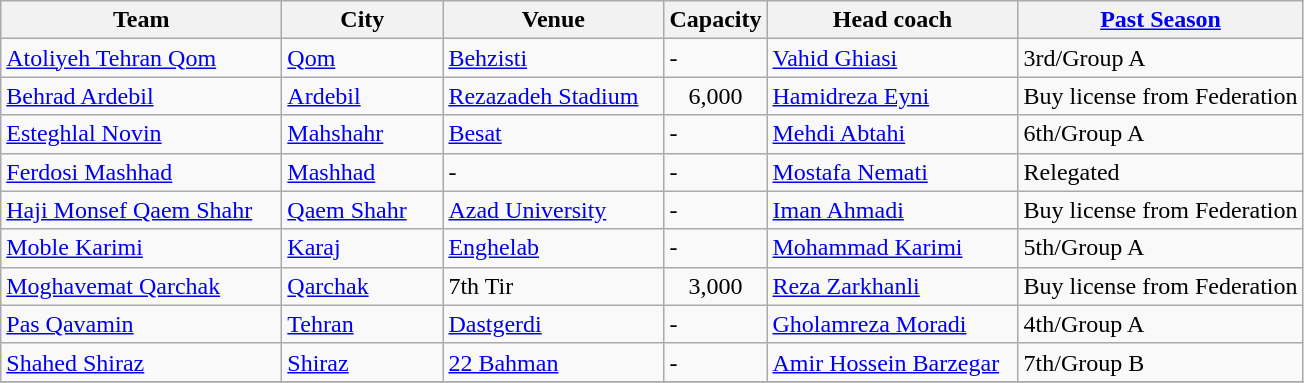<table class="wikitable sortable">
<tr>
<th width=180>Team</th>
<th width=100>City</th>
<th width=140>Venue</th>
<th>Capacity</th>
<th width=160>Head coach</th>
<th><a href='#'>Past Season</a></th>
</tr>
<tr>
<td><a href='#'>Atoliyeh Tehran Qom</a></td>
<td><a href='#'>Qom</a></td>
<td><a href='#'>Behzisti</a></td>
<td>-</td>
<td> <a href='#'>Vahid Ghiasi</a></td>
<td>3rd/Group A</td>
</tr>
<tr>
<td><a href='#'>Behrad Ardebil</a></td>
<td><a href='#'>Ardebil</a></td>
<td><a href='#'>Rezazadeh Stadium</a></td>
<td align="center">6,000</td>
<td> <a href='#'>Hamidreza Eyni</a></td>
<td>Buy license from Federation</td>
</tr>
<tr>
<td><a href='#'>Esteghlal Novin</a></td>
<td><a href='#'>Mahshahr</a></td>
<td><a href='#'>Besat</a></td>
<td>-</td>
<td> <a href='#'>Mehdi Abtahi</a></td>
<td>6th/Group A</td>
</tr>
<tr>
<td><a href='#'>Ferdosi Mashhad</a></td>
<td><a href='#'>Mashhad</a></td>
<td>-</td>
<td>-</td>
<td> <a href='#'>Mostafa Nemati</a></td>
<td>Relegated</td>
</tr>
<tr>
<td><a href='#'>Haji Monsef Qaem Shahr</a></td>
<td><a href='#'>Qaem Shahr</a></td>
<td><a href='#'>Azad University</a></td>
<td>-</td>
<td> <a href='#'>Iman Ahmadi</a></td>
<td>Buy license from Federation</td>
</tr>
<tr>
<td><a href='#'>Moble Karimi</a></td>
<td><a href='#'>Karaj</a></td>
<td><a href='#'>Enghelab</a></td>
<td>-</td>
<td> <a href='#'>Mohammad Karimi</a></td>
<td>5th/Group A</td>
</tr>
<tr>
<td><a href='#'>Moghavemat Qarchak</a></td>
<td><a href='#'>Qarchak</a></td>
<td>7th Tir</td>
<td align="center">3,000</td>
<td> <a href='#'>Reza Zarkhanli</a></td>
<td>Buy license from Federation</td>
</tr>
<tr>
<td><a href='#'>Pas Qavamin</a></td>
<td><a href='#'>Tehran</a></td>
<td><a href='#'>Dastgerdi</a></td>
<td>-</td>
<td> <a href='#'>Gholamreza Moradi</a></td>
<td>4th/Group A</td>
</tr>
<tr>
<td><a href='#'>Shahed Shiraz</a></td>
<td><a href='#'>Shiraz</a></td>
<td><a href='#'>22 Bahman</a></td>
<td>-</td>
<td> <a href='#'>Amir Hossein Barzegar</a></td>
<td>7th/Group B</td>
</tr>
<tr>
</tr>
</table>
